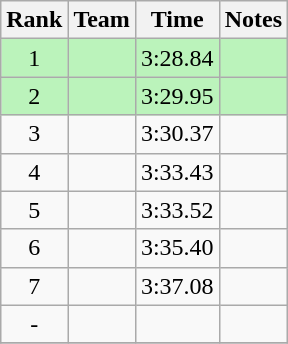<table class="wikitable sortable collapsible" style="text-align:center">
<tr>
<th>Rank</th>
<th>Team</th>
<th>Time</th>
<th>Notes</th>
</tr>
<tr bgcolor=bbf3bb>
<td>1</td>
<td></td>
<td>3:28.84</td>
<td></td>
</tr>
<tr bgcolor=bbf3bb>
<td>2</td>
<td></td>
<td>3:29.95</td>
<td></td>
</tr>
<tr>
<td>3</td>
<td></td>
<td>3:30.37</td>
<td></td>
</tr>
<tr>
<td>4</td>
<td></td>
<td>3:33.43</td>
<td></td>
</tr>
<tr>
<td>5</td>
<td></td>
<td>3:33.52</td>
<td></td>
</tr>
<tr>
<td>6</td>
<td></td>
<td>3:35.40</td>
<td></td>
</tr>
<tr>
<td>7</td>
<td></td>
<td>3:37.08</td>
<td></td>
</tr>
<tr>
<td>-</td>
<td></td>
<td></td>
<td></td>
</tr>
<tr>
</tr>
</table>
